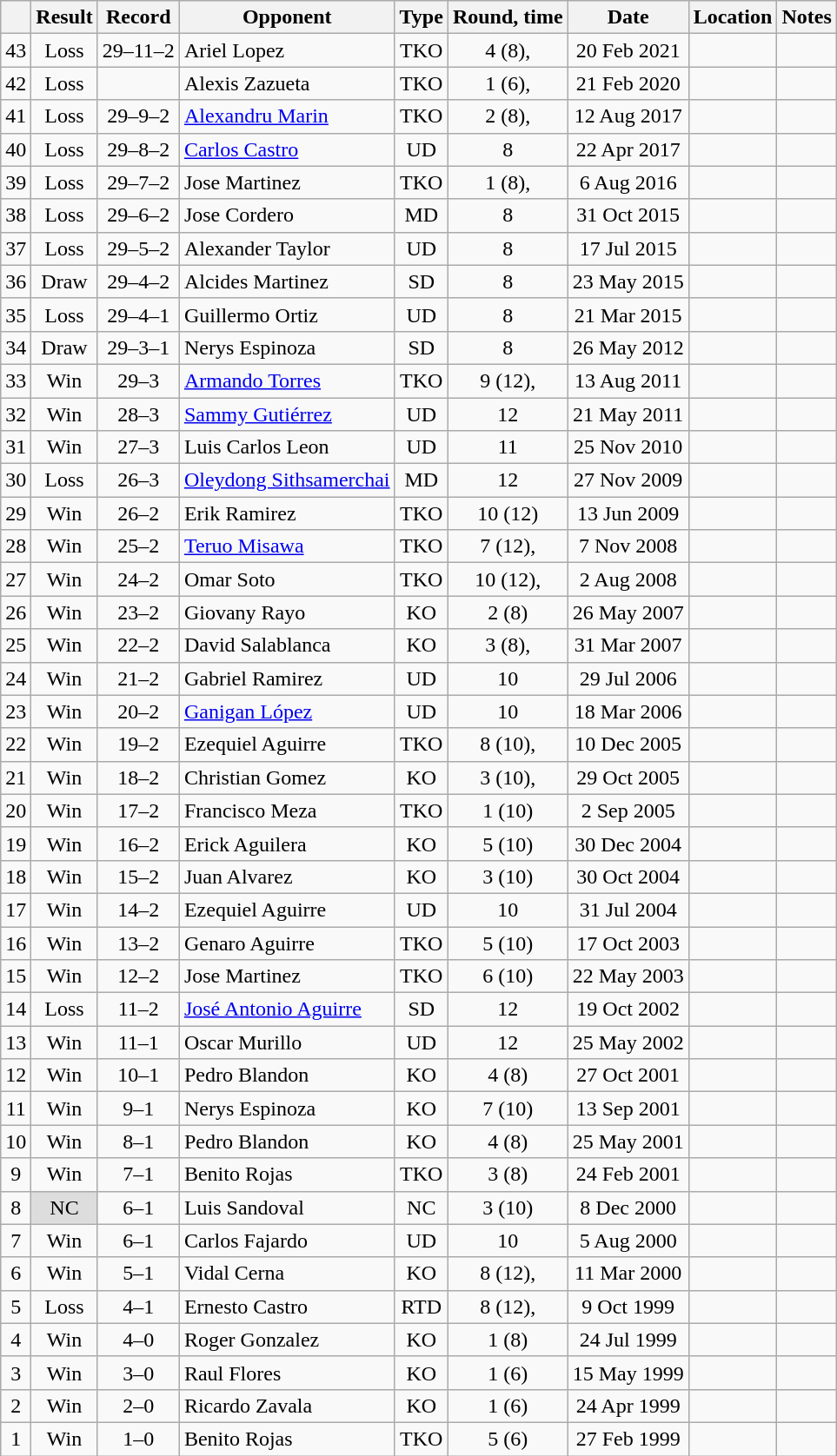<table class="wikitable" style="text-align:center">
<tr>
<th></th>
<th>Result</th>
<th>Record</th>
<th>Opponent</th>
<th>Type</th>
<th>Round, time</th>
<th>Date</th>
<th>Location</th>
<th>Notes</th>
</tr>
<tr>
<td>43</td>
<td>Loss</td>
<td>29–11–2 </td>
<td align=left>Ariel Lopez</td>
<td>TKO</td>
<td>4 (8), </td>
<td>20 Feb 2021</td>
<td align=left></td>
<td align=left></td>
</tr>
<tr>
<td>42</td>
<td>Loss</td>
<td> </td>
<td align=left>Alexis Zazueta</td>
<td>TKO</td>
<td>1 (6), </td>
<td>21 Feb 2020</td>
<td align=left></td>
<td align=left></td>
</tr>
<tr>
<td>41</td>
<td>Loss</td>
<td>29–9–2 </td>
<td align=left><a href='#'>Alexandru Marin</a></td>
<td>TKO</td>
<td>2 (8), </td>
<td>12 Aug 2017</td>
<td align=left></td>
<td align=left></td>
</tr>
<tr>
<td>40</td>
<td>Loss</td>
<td>29–8–2 </td>
<td align=left><a href='#'>Carlos Castro</a></td>
<td>UD</td>
<td>8</td>
<td>22 Apr 2017</td>
<td align=left></td>
<td align=left></td>
</tr>
<tr>
<td>39</td>
<td>Loss</td>
<td>29–7–2 </td>
<td align=left>Jose Martinez</td>
<td>TKO</td>
<td>1 (8), </td>
<td>6 Aug 2016</td>
<td align=left></td>
<td align=left></td>
</tr>
<tr>
<td>38</td>
<td>Loss</td>
<td>29–6–2 </td>
<td align=left>Jose Cordero</td>
<td>MD</td>
<td>8</td>
<td>31 Oct 2015</td>
<td align=left></td>
<td align=left></td>
</tr>
<tr>
<td>37</td>
<td>Loss</td>
<td>29–5–2 </td>
<td align=left>Alexander Taylor</td>
<td>UD</td>
<td>8</td>
<td>17 Jul 2015</td>
<td align=left></td>
<td align=left></td>
</tr>
<tr>
<td>36</td>
<td>Draw</td>
<td>29–4–2 </td>
<td align=left>Alcides Martinez</td>
<td>SD</td>
<td>8</td>
<td>23 May 2015</td>
<td align=left></td>
<td align=left></td>
</tr>
<tr>
<td>35</td>
<td>Loss</td>
<td>29–4–1 </td>
<td align=left>Guillermo Ortiz</td>
<td>UD</td>
<td>8</td>
<td>21 Mar 2015</td>
<td align=left></td>
<td align=left></td>
</tr>
<tr>
<td>34</td>
<td>Draw</td>
<td>29–3–1 </td>
<td align=left>Nerys Espinoza</td>
<td>SD</td>
<td>8</td>
<td>26 May 2012</td>
<td align=left></td>
<td align=left></td>
</tr>
<tr>
<td>33</td>
<td>Win</td>
<td>29–3 </td>
<td align=left><a href='#'>Armando Torres</a></td>
<td>TKO</td>
<td>9 (12), </td>
<td>13 Aug 2011</td>
<td align=left></td>
<td align=left></td>
</tr>
<tr>
<td>32</td>
<td>Win</td>
<td>28–3 </td>
<td align=left><a href='#'>Sammy Gutiérrez</a></td>
<td>UD</td>
<td>12</td>
<td>21 May 2011</td>
<td align=left></td>
<td align=left></td>
</tr>
<tr>
<td>31</td>
<td>Win</td>
<td>27–3 </td>
<td align=left>Luis Carlos Leon</td>
<td>UD</td>
<td>11</td>
<td>25 Nov 2010</td>
<td align=left></td>
<td align=left></td>
</tr>
<tr>
<td>30</td>
<td>Loss</td>
<td>26–3 </td>
<td align=left><a href='#'>Oleydong Sithsamerchai</a></td>
<td>MD</td>
<td>12</td>
<td>27 Nov 2009</td>
<td align=left></td>
<td align=left></td>
</tr>
<tr>
<td>29</td>
<td>Win</td>
<td>26–2 </td>
<td align=left>Erik Ramirez</td>
<td>TKO</td>
<td>10 (12)</td>
<td>13 Jun 2009</td>
<td align=left></td>
<td align=left></td>
</tr>
<tr>
<td>28</td>
<td>Win</td>
<td>25–2 </td>
<td align=left><a href='#'>Teruo Misawa</a></td>
<td>TKO</td>
<td>7 (12), </td>
<td>7 Nov 2008</td>
<td align=left></td>
<td align=left></td>
</tr>
<tr>
<td>27</td>
<td>Win</td>
<td>24–2 </td>
<td align=left>Omar Soto</td>
<td>TKO</td>
<td>10 (12), </td>
<td>2 Aug 2008</td>
<td align=left></td>
<td align=left></td>
</tr>
<tr>
<td>26</td>
<td>Win</td>
<td>23–2 </td>
<td align=left>Giovany Rayo</td>
<td>KO</td>
<td>2 (8)</td>
<td>26 May 2007</td>
<td align=left></td>
<td align=left></td>
</tr>
<tr>
<td>25</td>
<td>Win</td>
<td>22–2 </td>
<td align=left>David Salablanca</td>
<td>KO</td>
<td>3 (8), </td>
<td>31 Mar 2007</td>
<td align=left></td>
<td align=left></td>
</tr>
<tr>
<td>24</td>
<td>Win</td>
<td>21–2 </td>
<td align=left>Gabriel Ramirez</td>
<td>UD</td>
<td>10</td>
<td>29 Jul 2006</td>
<td align=left></td>
<td align=left></td>
</tr>
<tr>
<td>23</td>
<td>Win</td>
<td>20–2 </td>
<td align=left><a href='#'>Ganigan López</a></td>
<td>UD</td>
<td>10</td>
<td>18 Mar 2006</td>
<td align=left></td>
<td align=left></td>
</tr>
<tr>
<td>22</td>
<td>Win</td>
<td>19–2 </td>
<td align=left>Ezequiel Aguirre</td>
<td>TKO</td>
<td>8 (10), </td>
<td>10 Dec 2005</td>
<td align=left></td>
<td align=left></td>
</tr>
<tr>
<td>21</td>
<td>Win</td>
<td>18–2 </td>
<td align=left>Christian Gomez</td>
<td>KO</td>
<td>3 (10), </td>
<td>29 Oct 2005</td>
<td align=left></td>
<td align=left></td>
</tr>
<tr>
<td>20</td>
<td>Win</td>
<td>17–2 </td>
<td align=left>Francisco Meza</td>
<td>TKO</td>
<td>1 (10)</td>
<td>2 Sep 2005</td>
<td align=left></td>
<td align=left></td>
</tr>
<tr>
<td>19</td>
<td>Win</td>
<td>16–2 </td>
<td align=left>Erick Aguilera</td>
<td>KO</td>
<td>5 (10)</td>
<td>30 Dec 2004</td>
<td align=left></td>
<td align=left></td>
</tr>
<tr>
<td>18</td>
<td>Win</td>
<td>15–2 </td>
<td align=left>Juan Alvarez</td>
<td>KO</td>
<td>3 (10)</td>
<td>30 Oct 2004</td>
<td align=left></td>
<td align=left></td>
</tr>
<tr>
<td>17</td>
<td>Win</td>
<td>14–2 </td>
<td align=left>Ezequiel Aguirre</td>
<td>UD</td>
<td>10</td>
<td>31 Jul 2004</td>
<td align=left></td>
<td align=left></td>
</tr>
<tr>
<td>16</td>
<td>Win</td>
<td>13–2 </td>
<td align=left>Genaro Aguirre</td>
<td>TKO</td>
<td>5 (10)</td>
<td>17 Oct 2003</td>
<td align=left></td>
<td align=left></td>
</tr>
<tr>
<td>15</td>
<td>Win</td>
<td>12–2 </td>
<td align=left>Jose Martinez</td>
<td>TKO</td>
<td>6 (10)</td>
<td>22 May 2003</td>
<td align=left></td>
<td align=left></td>
</tr>
<tr>
<td>14</td>
<td>Loss</td>
<td>11–2 </td>
<td align=left><a href='#'>José Antonio Aguirre</a></td>
<td>SD</td>
<td>12</td>
<td>19 Oct 2002</td>
<td align=left></td>
<td align=left></td>
</tr>
<tr>
<td>13</td>
<td>Win</td>
<td>11–1 </td>
<td align=left>Oscar Murillo</td>
<td>UD</td>
<td>12</td>
<td>25 May 2002</td>
<td align=left></td>
<td align=left></td>
</tr>
<tr>
<td>12</td>
<td>Win</td>
<td>10–1 </td>
<td align=left>Pedro Blandon</td>
<td>KO</td>
<td>4 (8)</td>
<td>27 Oct 2001</td>
<td align=left></td>
<td align=left></td>
</tr>
<tr>
<td>11</td>
<td>Win</td>
<td>9–1 </td>
<td align=left>Nerys Espinoza</td>
<td>KO</td>
<td>7 (10)</td>
<td>13 Sep 2001</td>
<td align=left></td>
<td align=left></td>
</tr>
<tr>
<td>10</td>
<td>Win</td>
<td>8–1 </td>
<td align=left>Pedro Blandon</td>
<td>KO</td>
<td>4 (8)</td>
<td>25 May 2001</td>
<td align=left></td>
<td align=left></td>
</tr>
<tr>
<td>9</td>
<td>Win</td>
<td>7–1 </td>
<td align=left>Benito Rojas</td>
<td>TKO</td>
<td>3 (8)</td>
<td>24 Feb 2001</td>
<td align=left></td>
<td align=left></td>
</tr>
<tr>
<td>8</td>
<td style="background:#DDD">NC</td>
<td>6–1 </td>
<td align=left>Luis Sandoval</td>
<td>NC</td>
<td>3 (10)</td>
<td>8 Dec 2000</td>
<td align=left></td>
<td align=left></td>
</tr>
<tr>
<td>7</td>
<td>Win</td>
<td>6–1</td>
<td align=left>Carlos Fajardo</td>
<td>UD</td>
<td>10</td>
<td>5 Aug 2000</td>
<td align=left></td>
<td align=left></td>
</tr>
<tr>
<td>6</td>
<td>Win</td>
<td>5–1</td>
<td align=left>Vidal Cerna</td>
<td>KO</td>
<td>8 (12), </td>
<td>11 Mar 2000</td>
<td align=left></td>
<td align=left></td>
</tr>
<tr>
<td>5</td>
<td>Loss</td>
<td>4–1</td>
<td align=left>Ernesto Castro</td>
<td>RTD</td>
<td>8 (12), </td>
<td>9 Oct 1999</td>
<td align=left></td>
<td align=left></td>
</tr>
<tr>
<td>4</td>
<td>Win</td>
<td>4–0</td>
<td align=left>Roger Gonzalez</td>
<td>KO</td>
<td>1 (8)</td>
<td>24 Jul 1999</td>
<td align=left></td>
<td align=left></td>
</tr>
<tr>
<td>3</td>
<td>Win</td>
<td>3–0</td>
<td align=left>Raul Flores</td>
<td>KO</td>
<td>1 (6)</td>
<td>15 May 1999</td>
<td align=left></td>
<td align=left></td>
</tr>
<tr>
<td>2</td>
<td>Win</td>
<td>2–0</td>
<td align=left>Ricardo Zavala</td>
<td>KO</td>
<td>1 (6)</td>
<td>24 Apr 1999</td>
<td align=left></td>
<td align=left></td>
</tr>
<tr>
<td>1</td>
<td>Win</td>
<td>1–0</td>
<td align=left>Benito Rojas</td>
<td>TKO</td>
<td>5 (6)</td>
<td>27 Feb 1999</td>
<td align=left></td>
<td align=left></td>
</tr>
</table>
